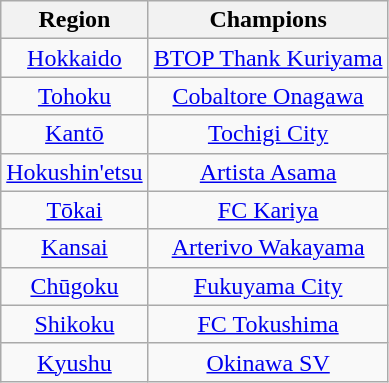<table class="wikitable" style="text-align:center;">
<tr>
<th>Region</th>
<th>Champions</th>
</tr>
<tr>
<td><a href='#'>Hokkaido</a></td>
<td><a href='#'>BTOP Thank Kuriyama</a></td>
</tr>
<tr>
<td><a href='#'>Tohoku</a></td>
<td><a href='#'>Cobaltore Onagawa</a></td>
</tr>
<tr>
<td><a href='#'>Kantō</a></td>
<td><a href='#'>Tochigi City</a></td>
</tr>
<tr>
<td><a href='#'>Hokushin'etsu</a></td>
<td><a href='#'>Artista Asama</a></td>
</tr>
<tr>
<td><a href='#'>Tōkai</a></td>
<td><a href='#'>FC Kariya</a></td>
</tr>
<tr>
<td><a href='#'>Kansai</a></td>
<td><a href='#'>Arterivo Wakayama</a></td>
</tr>
<tr>
<td><a href='#'>Chūgoku</a></td>
<td><a href='#'>Fukuyama City</a></td>
</tr>
<tr>
<td><a href='#'>Shikoku</a></td>
<td><a href='#'>FC Tokushima</a></td>
</tr>
<tr>
<td><a href='#'>Kyushu</a></td>
<td><a href='#'>Okinawa SV</a></td>
</tr>
</table>
